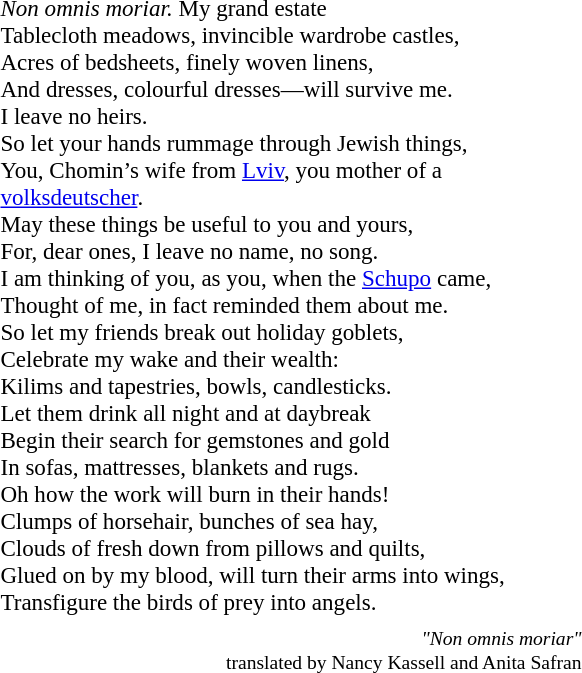<table class="toccolours" style="float: right; margin-left: 1em; margin-right: 0.5em; font-size: 96%; width:26em; max-width: 40%;" cellspacing="5">
<tr>
<td style="text-align: left;"><br><em>Non omnis moriar.</em> My grand estate<br>Tablecloth meadows, invincible wardrobe castles,<br>Acres of bedsheets, finely woven linens,<br>And dresses, colourful dresses—will survive me.<br>I leave no heirs.<br>So let your hands rummage through Jewish things,<br>You, Chomin’s wife from <a href='#'>Lviv</a>, you mother of a <a href='#'>volksdeutscher</a>.<br>May these things be useful to you and yours,<br>For, dear ones, I leave no name, no song.<br>I am thinking of you, as you, when the <a href='#'>Schupo</a> came,<br>Thought of me, in fact reminded them about me.<br>So let my friends break out holiday goblets,<br>Celebrate my wake and their wealth:<br>Kilims and tapestries, bowls, candlesticks.<br>Let them drink all night and at daybreak<br>Begin their search for gemstones and gold<br>In sofas, mattresses, blankets and rugs.<br>Oh how the work will burn in their hands!<br>Clumps of horsehair, bunches of sea hay,<br>Clouds of fresh down from pillows and quilts,<br>Glued on by my blood, will turn their arms into wings,<br>Transfigure the birds of prey into angels.</td>
</tr>
<tr>
<td style="text-align: right; font-size: 85%;"><em>"Non omnis moriar"</em><br>translated by Nancy Kassell and Anita Safran</td>
</tr>
</table>
